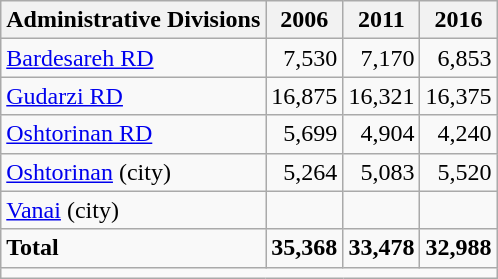<table class="wikitable">
<tr>
<th>Administrative Divisions</th>
<th>2006</th>
<th>2011</th>
<th>2016</th>
</tr>
<tr>
<td><a href='#'>Bardesareh RD</a></td>
<td style="text-align: right;">7,530</td>
<td style="text-align: right;">7,170</td>
<td style="text-align: right;">6,853</td>
</tr>
<tr>
<td><a href='#'>Gudarzi RD</a></td>
<td style="text-align: right;">16,875</td>
<td style="text-align: right;">16,321</td>
<td style="text-align: right;">16,375</td>
</tr>
<tr>
<td><a href='#'>Oshtorinan RD</a></td>
<td style="text-align: right;">5,699</td>
<td style="text-align: right;">4,904</td>
<td style="text-align: right;">4,240</td>
</tr>
<tr>
<td><a href='#'>Oshtorinan</a> (city)</td>
<td style="text-align: right;">5,264</td>
<td style="text-align: right;">5,083</td>
<td style="text-align: right;">5,520</td>
</tr>
<tr>
<td><a href='#'>Vanai</a> (city)</td>
<td style="text-align: right;"></td>
<td style="text-align: right;"></td>
<td style="text-align: right;"></td>
</tr>
<tr>
<td><strong>Total</strong></td>
<td style="text-align: right;"><strong>35,368</strong></td>
<td style="text-align: right;"><strong>33,478</strong></td>
<td style="text-align: right;"><strong>32,988</strong></td>
</tr>
<tr>
<td colspan=4></td>
</tr>
</table>
